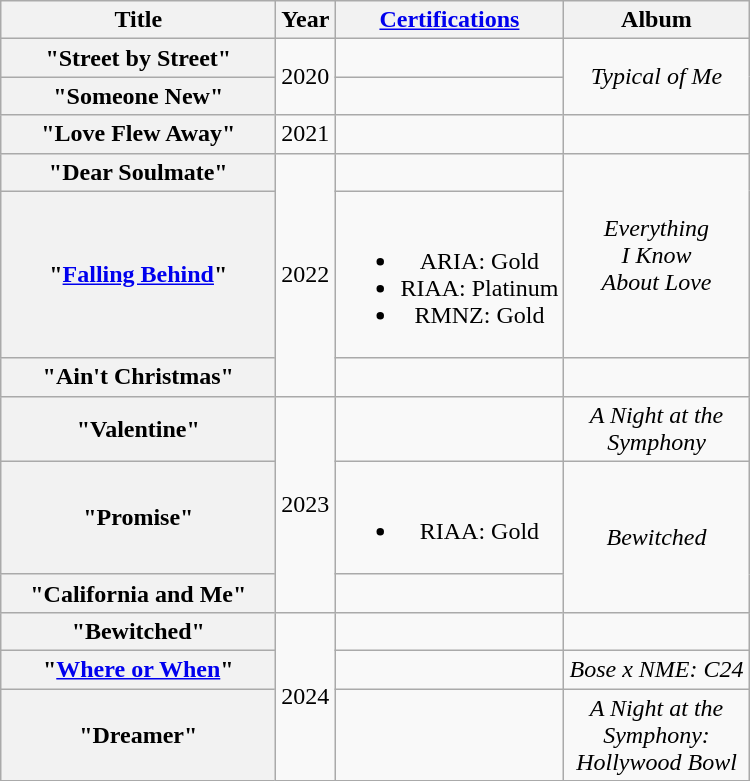<table class="wikitable plainrowheaders" style="text-align:center">
<tr>
<th scope="col" style="width:11em;">Title</th>
<th scope="col">Year</th>
<th scope="col"><a href='#'>Certifications</a></th>
<th scope="col">Album</th>
</tr>
<tr>
<th scope="row">"Street by Street"</th>
<td rowspan="2">2020</td>
<td></td>
<td rowspan="2"><em>Typical of Me</em></td>
</tr>
<tr>
<th scope="row">"Someone New"</th>
<td></td>
</tr>
<tr>
<th scope="row">"Love Flew Away"<br></th>
<td>2021</td>
<td></td>
<td></td>
</tr>
<tr>
<th scope="row">"Dear Soulmate"</th>
<td rowspan="3">2022</td>
<td></td>
<td rowspan="2"><em>Everything<br>I Know<br>About Love</em></td>
</tr>
<tr>
<th scope="row">"<a href='#'>Falling Behind</a>"</th>
<td><br><ul><li>ARIA: Gold</li><li>RIAA: Platinum</li><li>RMNZ: Gold</li></ul></td>
</tr>
<tr>
<th scope="row">"Ain't Christmas"<br></th>
<td></td>
<td></td>
</tr>
<tr>
<th scope="row">"Valentine" </th>
<td rowspan="3">2023</td>
<td></td>
<td><em>A Night at the<br>Symphony</em></td>
</tr>
<tr>
<th scope="row">"Promise"</th>
<td><br><ul><li>RIAA: Gold</li></ul></td>
<td rowspan="2"><em>Bewitched</em></td>
</tr>
<tr>
<th scope="row">"California and Me"<br></th>
<td></td>
</tr>
<tr>
<th scope="row">"Bewitched" </th>
<td rowspan="3">2024</td>
<td></td>
<td></td>
</tr>
<tr>
<th scope="row">"<a href='#'>Where or When</a>"</th>
<td></td>
<td><em>Bose x NME: C24</em></td>
</tr>
<tr>
<th scope="row">"Dreamer" </th>
<td></td>
<td><em>A Night at the<br>Symphony:<br>Hollywood Bowl</em></td>
</tr>
</table>
